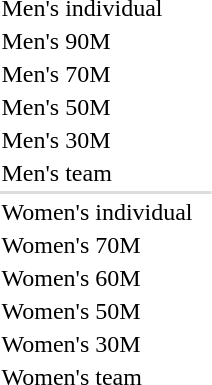<table>
<tr>
<td>Men's individual</td>
<td></td>
<td></td>
<td></td>
</tr>
<tr>
<td>Men's 90M</td>
<td></td>
<td></td>
<td></td>
</tr>
<tr>
<td>Men's 70M</td>
<td></td>
<td></td>
<td></td>
</tr>
<tr>
<td>Men's 50M</td>
<td></td>
<td></td>
<td></td>
</tr>
<tr>
<td>Men's 30M</td>
<td></td>
<td></td>
<td></td>
</tr>
<tr>
<td>Men's team</td>
<td></td>
<td></td>
<td></td>
</tr>
<tr style="background:#dddddd;">
<td colspan=7></td>
</tr>
<tr>
<td>Women's individual</td>
<td></td>
<td></td>
<td></td>
</tr>
<tr>
<td>Women's 70M</td>
<td></td>
<td></td>
<td></td>
</tr>
<tr>
<td>Women's 60M</td>
<td></td>
<td></td>
<td></td>
</tr>
<tr>
<td>Women's 50M</td>
<td></td>
<td></td>
<td></td>
</tr>
<tr>
<td>Women's 30M</td>
<td></td>
<td></td>
<td></td>
</tr>
<tr>
<td>Women's team</td>
<td></td>
<td></td>
<td></td>
</tr>
</table>
